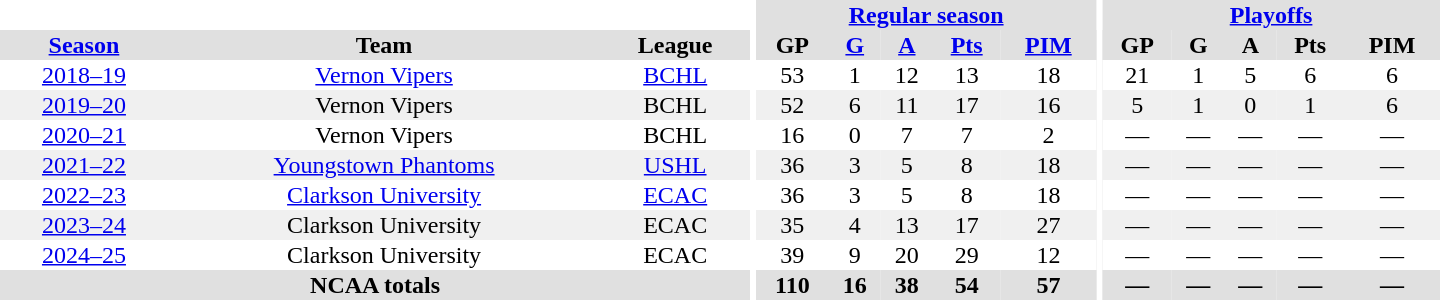<table border="0" cellpadding="1" cellspacing="0" style="text-align:center; width:60em">
<tr bgcolor="#e0e0e0">
<th colspan="3" bgcolor="#ffffff"></th>
<th rowspan="100" bgcolor="#ffffff"></th>
<th colspan="5"><a href='#'>Regular season</a></th>
<th rowspan="100" bgcolor="#ffffff"></th>
<th colspan="5"><a href='#'>Playoffs</a></th>
</tr>
<tr bgcolor="#e0e0e0">
<th><a href='#'>Season</a></th>
<th>Team</th>
<th>League</th>
<th>GP</th>
<th><a href='#'>G</a></th>
<th><a href='#'>A</a></th>
<th><a href='#'>Pts</a></th>
<th><a href='#'>PIM</a></th>
<th>GP</th>
<th>G</th>
<th>A</th>
<th>Pts</th>
<th>PIM</th>
</tr>
<tr>
<td><a href='#'>2018–19</a></td>
<td><a href='#'>Vernon Vipers</a></td>
<td><a href='#'>BCHL</a></td>
<td>53</td>
<td>1</td>
<td>12</td>
<td>13</td>
<td>18</td>
<td>21</td>
<td>1</td>
<td>5</td>
<td>6</td>
<td>6</td>
</tr>
<tr bgcolor="#f0f0f0">
<td><a href='#'>2019–20</a></td>
<td>Vernon Vipers</td>
<td>BCHL</td>
<td>52</td>
<td>6</td>
<td>11</td>
<td>17</td>
<td>16</td>
<td>5</td>
<td>1</td>
<td>0</td>
<td>1</td>
<td>6</td>
</tr>
<tr>
<td><a href='#'>2020–21</a></td>
<td>Vernon Vipers</td>
<td>BCHL</td>
<td>16</td>
<td>0</td>
<td>7</td>
<td>7</td>
<td>2</td>
<td>—</td>
<td>—</td>
<td>—</td>
<td>—</td>
<td>—</td>
</tr>
<tr bgcolor="#f0f0f0">
<td><a href='#'>2021–22</a></td>
<td><a href='#'>Youngstown Phantoms</a></td>
<td><a href='#'>USHL</a></td>
<td>36</td>
<td>3</td>
<td>5</td>
<td>8</td>
<td>18</td>
<td>—</td>
<td>—</td>
<td>—</td>
<td>—</td>
<td>—</td>
</tr>
<tr>
<td><a href='#'>2022–23</a></td>
<td><a href='#'>Clarkson University</a></td>
<td><a href='#'>ECAC</a></td>
<td>36</td>
<td>3</td>
<td>5</td>
<td>8</td>
<td>18</td>
<td>—</td>
<td>—</td>
<td>—</td>
<td>—</td>
<td>—</td>
</tr>
<tr bgcolor="#f0f0f0">
<td><a href='#'>2023–24</a></td>
<td>Clarkson University</td>
<td>ECAC</td>
<td>35</td>
<td>4</td>
<td>13</td>
<td>17</td>
<td>27</td>
<td>—</td>
<td>—</td>
<td>—</td>
<td>—</td>
<td>—</td>
</tr>
<tr>
<td><a href='#'>2024–25</a></td>
<td>Clarkson University</td>
<td>ECAC</td>
<td>39</td>
<td>9</td>
<td>20</td>
<td>29</td>
<td>12</td>
<td>—</td>
<td>—</td>
<td>—</td>
<td>—</td>
<td>—</td>
</tr>
<tr bgcolor="#e0e0e0">
<th colspan="3">NCAA totals</th>
<th>110</th>
<th>16</th>
<th>38</th>
<th>54</th>
<th>57</th>
<th>—</th>
<th>—</th>
<th>—</th>
<th>—</th>
<th>—</th>
</tr>
</table>
